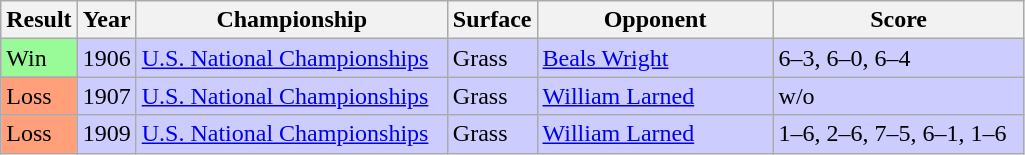<table class='sortable wikitable'>
<tr>
<th style="width:40px">Result</th>
<th style="width:30px">Year</th>
<th style="width:200px">Championship</th>
<th style="width:50px">Surface</th>
<th style="width:150px">Opponent</th>
<th style="width:160px" class="unsortable">Score</th>
</tr>
<tr style="background:#ccf;">
<td style="background:#98fb98;">Win</td>
<td>1906</td>
<td><a href='#'>U.S. National Championships</a></td>
<td>Grass</td>
<td> <a href='#'>Beals Wright</a></td>
<td>6–3, 6–0, 6–4</td>
</tr>
<tr style="background:#ccf;">
<td style="background:#ffa07a;">Loss</td>
<td>1907</td>
<td><a href='#'>U.S. National Championships</a></td>
<td>Grass</td>
<td> <a href='#'>William Larned</a></td>
<td>w/o</td>
</tr>
<tr style="background:#ccf;">
<td style="background:#ffa07a;">Loss</td>
<td>1909</td>
<td><a href='#'>U.S. National Championships</a></td>
<td>Grass</td>
<td> <a href='#'>William Larned</a></td>
<td>1–6, 2–6, 7–5, 6–1, 1–6</td>
</tr>
</table>
